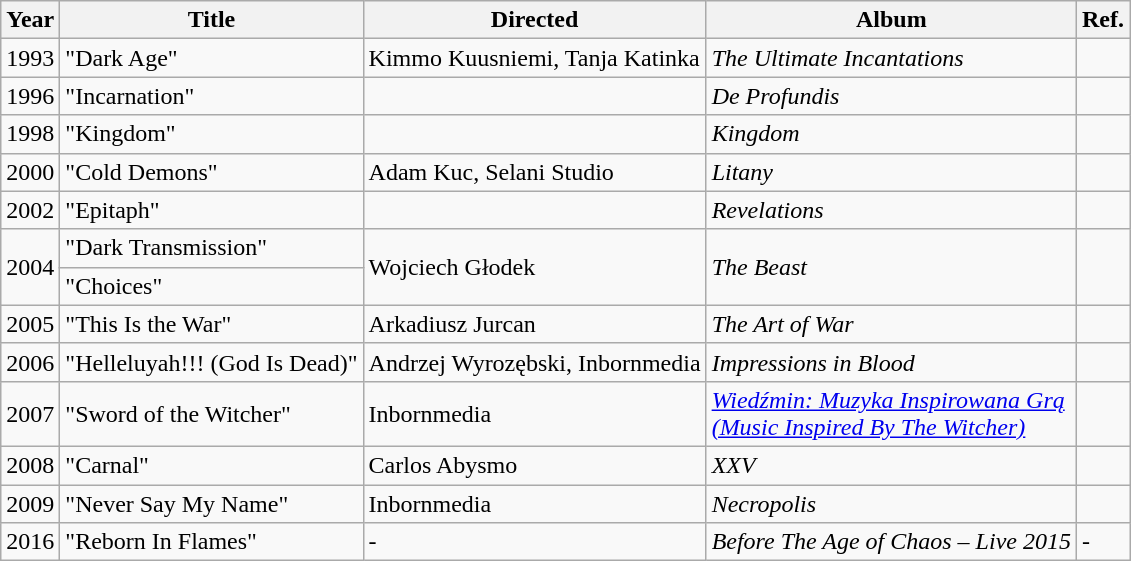<table class="wikitable">
<tr>
<th>Year</th>
<th>Title</th>
<th>Directed</th>
<th>Album</th>
<th>Ref.</th>
</tr>
<tr>
<td>1993</td>
<td>"Dark Age"</td>
<td>Kimmo Kuusniemi, Tanja Katinka</td>
<td><em>The Ultimate Incantations</em></td>
<td align="center"></td>
</tr>
<tr>
<td>1996</td>
<td>"Incarnation"</td>
<td></td>
<td><em>De Profundis</em></td>
<td align="center"></td>
</tr>
<tr>
<td>1998</td>
<td>"Kingdom"</td>
<td></td>
<td><em>Kingdom</em></td>
<td align="center"></td>
</tr>
<tr>
<td>2000</td>
<td>"Cold Demons"</td>
<td>Adam Kuc, Selani Studio</td>
<td><em>Litany</em></td>
<td align="center"></td>
</tr>
<tr>
<td>2002</td>
<td>"Epitaph"</td>
<td></td>
<td><em>Revelations</em></td>
<td align="center"></td>
</tr>
<tr>
<td rowspan=2>2004</td>
<td>"Dark Transmission"</td>
<td rowspan=2>Wojciech Głodek</td>
<td rowspan=2><em>The Beast</em></td>
<td align="center" rowspan=2></td>
</tr>
<tr>
<td>"Choices"</td>
</tr>
<tr>
<td>2005</td>
<td>"This Is the War"</td>
<td>Arkadiusz Jurcan</td>
<td><em>The Art of War</em></td>
<td align="center"></td>
</tr>
<tr>
<td>2006</td>
<td>"Helleluyah!!! (God Is Dead)"</td>
<td>Andrzej Wyrozębski, Inbornmedia</td>
<td><em>Impressions in Blood</em></td>
<td align="center"></td>
</tr>
<tr>
<td>2007</td>
<td>"Sword of the Witcher"</td>
<td>Inbornmedia</td>
<td><em><a href='#'>Wiedźmin: Muzyka Inspirowana Grą<br>(Music Inspired By The Witcher)</a></em></td>
<td align="center"></td>
</tr>
<tr>
<td>2008</td>
<td>"Carnal"</td>
<td>Carlos Abysmo</td>
<td><em>XXV</em></td>
<td align="center"></td>
</tr>
<tr>
<td>2009</td>
<td>"Never Say My Name"</td>
<td>Inbornmedia</td>
<td><em>Necropolis</em></td>
<td align="center"></td>
</tr>
<tr>
<td>2016</td>
<td>"Reborn In Flames"</td>
<td>-</td>
<td><em>Before The Age of Chaos – Live 2015</em></td>
<td>-</td>
</tr>
</table>
